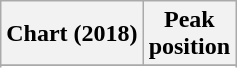<table class="wikitable sortable plainrowheaders" style="text-align:center">
<tr>
<th scope="col">Chart (2018)</th>
<th scope="col">Peak<br>position</th>
</tr>
<tr>
</tr>
<tr>
</tr>
<tr>
</tr>
</table>
